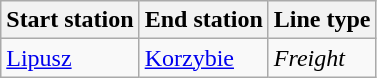<table class="wikitable">
<tr>
<th>Start station</th>
<th>End station</th>
<th>Line type</th>
</tr>
<tr>
<td><a href='#'>Lipusz</a></td>
<td><a href='#'>Korzybie</a></td>
<td><em>Freight</em></td>
</tr>
</table>
